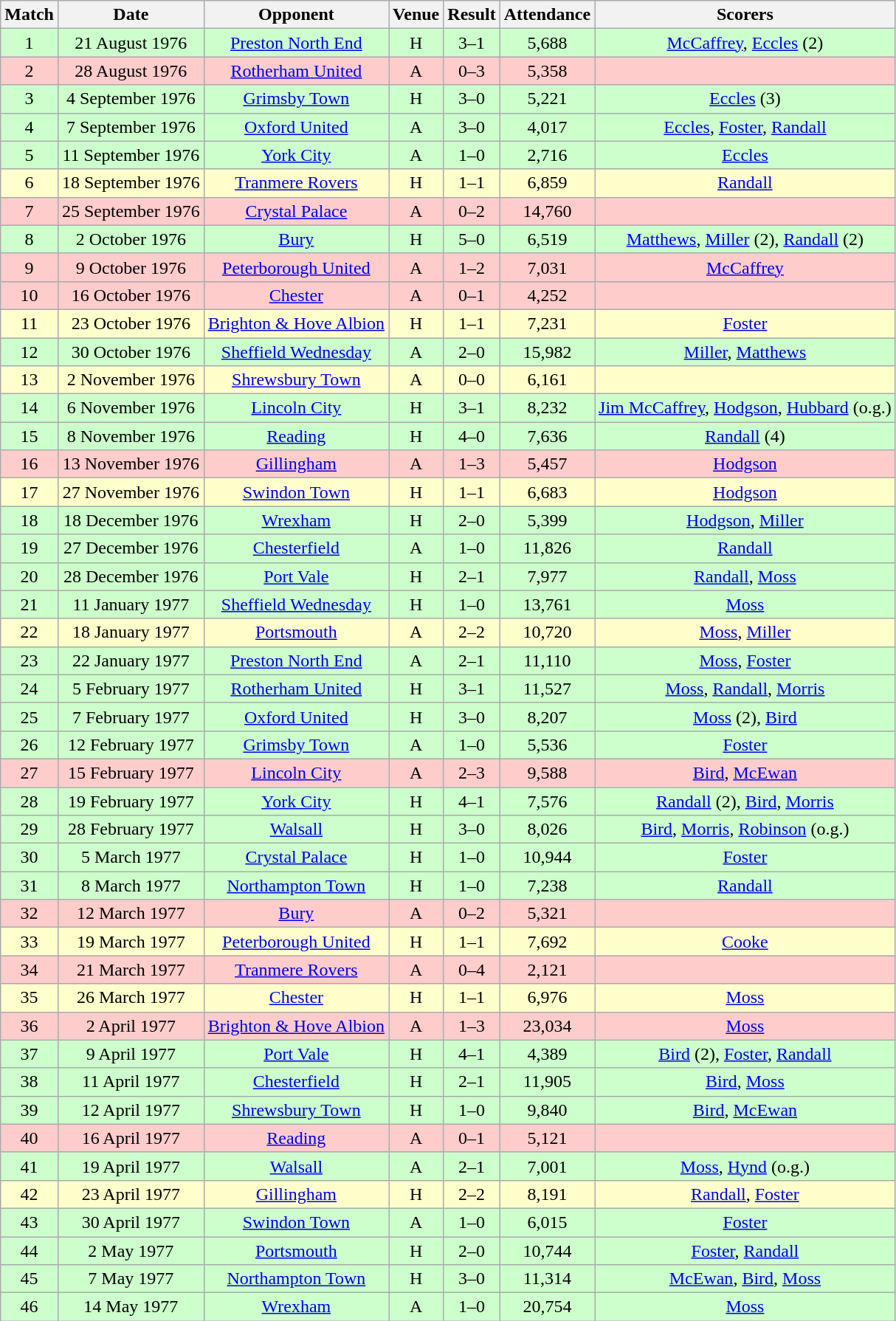<table class="wikitable" style="font-size:100%; text-align:center">
<tr>
<th>Match</th>
<th>Date</th>
<th>Opponent</th>
<th>Venue</th>
<th>Result</th>
<th>Attendance</th>
<th>Scorers</th>
</tr>
<tr style="background: #CCFFCC;">
<td>1</td>
<td>21 August 1976</td>
<td><a href='#'>Preston North End</a></td>
<td>H</td>
<td>3–1</td>
<td>5,688</td>
<td><a href='#'>McCaffrey</a>, <a href='#'>Eccles</a> (2)</td>
</tr>
<tr style="background: #FFCCCC;">
<td>2</td>
<td>28 August 1976</td>
<td><a href='#'>Rotherham United</a></td>
<td>A</td>
<td>0–3</td>
<td>5,358</td>
<td></td>
</tr>
<tr style="background: #CCFFCC;">
<td>3</td>
<td>4 September 1976</td>
<td><a href='#'>Grimsby Town</a></td>
<td>H</td>
<td>3–0</td>
<td>5,221</td>
<td><a href='#'>Eccles</a> (3)</td>
</tr>
<tr style="background: #CCFFCC;">
<td>4</td>
<td>7 September 1976</td>
<td><a href='#'>Oxford United</a></td>
<td>A</td>
<td>3–0</td>
<td>4,017</td>
<td><a href='#'>Eccles</a>, <a href='#'>Foster</a>, <a href='#'>Randall</a></td>
</tr>
<tr style="background: #CCFFCC;">
<td>5</td>
<td>11 September 1976</td>
<td><a href='#'>York City</a></td>
<td>A</td>
<td>1–0</td>
<td>2,716</td>
<td><a href='#'>Eccles</a></td>
</tr>
<tr style="background: #FFFFCC;">
<td>6</td>
<td>18 September 1976</td>
<td><a href='#'>Tranmere Rovers</a></td>
<td>H</td>
<td>1–1</td>
<td>6,859</td>
<td><a href='#'>Randall</a></td>
</tr>
<tr style="background: #FFCCCC;">
<td>7</td>
<td>25 September 1976</td>
<td><a href='#'>Crystal Palace</a></td>
<td>A</td>
<td>0–2</td>
<td>14,760</td>
<td></td>
</tr>
<tr style="background: #CCFFCC;">
<td>8</td>
<td>2 October 1976</td>
<td><a href='#'>Bury</a></td>
<td>H</td>
<td>5–0</td>
<td>6,519</td>
<td><a href='#'>Matthews</a>, <a href='#'>Miller</a> (2), <a href='#'>Randall</a> (2)</td>
</tr>
<tr style="background: #FFCCCC;">
<td>9</td>
<td>9 October 1976</td>
<td><a href='#'>Peterborough United</a></td>
<td>A</td>
<td>1–2</td>
<td>7,031</td>
<td><a href='#'>McCaffrey</a></td>
</tr>
<tr style="background: #FFCCCC;">
<td>10</td>
<td>16 October 1976</td>
<td><a href='#'>Chester</a></td>
<td>A</td>
<td>0–1</td>
<td>4,252</td>
<td></td>
</tr>
<tr style="background: #FFFFCC;">
<td>11</td>
<td>23 October 1976</td>
<td><a href='#'>Brighton & Hove Albion</a></td>
<td>H</td>
<td>1–1</td>
<td>7,231</td>
<td><a href='#'>Foster</a></td>
</tr>
<tr style="background: #CCFFCC;">
<td>12</td>
<td>30 October 1976</td>
<td><a href='#'>Sheffield Wednesday</a></td>
<td>A</td>
<td>2–0</td>
<td>15,982</td>
<td><a href='#'>Miller</a>, <a href='#'>Matthews</a></td>
</tr>
<tr style="background: #FFFFCC;">
<td>13</td>
<td>2 November 1976</td>
<td><a href='#'>Shrewsbury Town</a></td>
<td>A</td>
<td>0–0</td>
<td>6,161</td>
<td></td>
</tr>
<tr style="background: #CCFFCC;">
<td>14</td>
<td>6 November 1976</td>
<td><a href='#'>Lincoln City</a></td>
<td>H</td>
<td>3–1</td>
<td>8,232</td>
<td><a href='#'>Jim McCaffrey</a>, <a href='#'>Hodgson</a>, <a href='#'>Hubbard</a> (o.g.)</td>
</tr>
<tr style="background: #CCFFCC;">
<td>15</td>
<td>8 November 1976</td>
<td><a href='#'>Reading</a></td>
<td>H</td>
<td>4–0</td>
<td>7,636</td>
<td><a href='#'>Randall</a> (4)</td>
</tr>
<tr style="background: #FFCCCC;">
<td>16</td>
<td>13 November 1976</td>
<td><a href='#'>Gillingham</a></td>
<td>A</td>
<td>1–3</td>
<td>5,457</td>
<td><a href='#'>Hodgson</a></td>
</tr>
<tr style="background: #FFFFCC;">
<td>17</td>
<td>27 November 1976</td>
<td><a href='#'>Swindon Town</a></td>
<td>H</td>
<td>1–1</td>
<td>6,683</td>
<td><a href='#'>Hodgson</a></td>
</tr>
<tr style="background: #CCFFCC;">
<td>18</td>
<td>18 December 1976</td>
<td><a href='#'>Wrexham</a></td>
<td>H</td>
<td>2–0</td>
<td>5,399</td>
<td><a href='#'>Hodgson</a>, <a href='#'>Miller</a></td>
</tr>
<tr style="background: #CCFFCC;">
<td>19</td>
<td>27 December 1976</td>
<td><a href='#'>Chesterfield</a></td>
<td>A</td>
<td>1–0</td>
<td>11,826</td>
<td><a href='#'>Randall</a></td>
</tr>
<tr style="background: #CCFFCC;">
<td>20</td>
<td>28 December 1976</td>
<td><a href='#'>Port Vale</a></td>
<td>H</td>
<td>2–1</td>
<td>7,977</td>
<td><a href='#'>Randall</a>, <a href='#'>Moss</a></td>
</tr>
<tr style="background: #CCFFCC;">
<td>21</td>
<td>11 January 1977</td>
<td><a href='#'>Sheffield Wednesday</a></td>
<td>H</td>
<td>1–0</td>
<td>13,761</td>
<td><a href='#'>Moss</a></td>
</tr>
<tr style="background: #FFFFCC;">
<td>22</td>
<td>18 January 1977</td>
<td><a href='#'>Portsmouth</a></td>
<td>A</td>
<td>2–2</td>
<td>10,720</td>
<td><a href='#'>Moss</a>, <a href='#'>Miller</a></td>
</tr>
<tr style="background: #CCFFCC;">
<td>23</td>
<td>22 January 1977</td>
<td><a href='#'>Preston North End</a></td>
<td>A</td>
<td>2–1</td>
<td>11,110</td>
<td><a href='#'>Moss</a>, <a href='#'>Foster</a></td>
</tr>
<tr style="background: #CCFFCC;">
<td>24</td>
<td>5 February 1977</td>
<td><a href='#'>Rotherham United</a></td>
<td>H</td>
<td>3–1</td>
<td>11,527</td>
<td><a href='#'>Moss</a>, <a href='#'>Randall</a>, <a href='#'>Morris</a></td>
</tr>
<tr style="background: #CCFFCC;">
<td>25</td>
<td>7 February 1977</td>
<td><a href='#'>Oxford United</a></td>
<td>H</td>
<td>3–0</td>
<td>8,207</td>
<td><a href='#'>Moss</a> (2), <a href='#'>Bird</a></td>
</tr>
<tr style="background: #CCFFCC;">
<td>26</td>
<td>12 February 1977</td>
<td><a href='#'>Grimsby Town</a></td>
<td>A</td>
<td>1–0</td>
<td>5,536</td>
<td><a href='#'>Foster</a></td>
</tr>
<tr style="background: #FFCCCC">
<td>27</td>
<td>15 February 1977</td>
<td><a href='#'>Lincoln City</a></td>
<td>A</td>
<td>2–3</td>
<td>9,588</td>
<td><a href='#'>Bird</a>, <a href='#'>McEwan</a></td>
</tr>
<tr style="background: #CCFFCC;">
<td>28</td>
<td>19 February 1977</td>
<td><a href='#'>York City</a></td>
<td>H</td>
<td>4–1</td>
<td>7,576</td>
<td><a href='#'>Randall</a> (2), <a href='#'>Bird</a>, <a href='#'>Morris</a></td>
</tr>
<tr style="background: #CCFFCC;">
<td>29</td>
<td>28 February 1977</td>
<td><a href='#'>Walsall</a></td>
<td>H</td>
<td>3–0</td>
<td>8,026</td>
<td><a href='#'>Bird</a>, <a href='#'>Morris</a>, <a href='#'>Robinson</a> (o.g.)</td>
</tr>
<tr style="background: #CCFFCC;">
<td>30</td>
<td>5 March 1977</td>
<td><a href='#'>Crystal Palace</a></td>
<td>H</td>
<td>1–0</td>
<td>10,944</td>
<td><a href='#'>Foster</a></td>
</tr>
<tr style="background: #CCFFCC;">
<td>31</td>
<td>8 March 1977</td>
<td><a href='#'>Northampton Town</a></td>
<td>H</td>
<td>1–0</td>
<td>7,238</td>
<td><a href='#'>Randall</a></td>
</tr>
<tr style="background: #FFCCCC">
<td>32</td>
<td>12 March 1977</td>
<td><a href='#'>Bury</a></td>
<td>A</td>
<td>0–2</td>
<td>5,321</td>
<td></td>
</tr>
<tr style="background: #FFFFCC">
<td>33</td>
<td>19 March 1977</td>
<td><a href='#'>Peterborough United</a></td>
<td>H</td>
<td>1–1</td>
<td>7,692</td>
<td><a href='#'>Cooke</a></td>
</tr>
<tr style="background: #FFCCCC">
<td>34</td>
<td>21 March 1977</td>
<td><a href='#'>Tranmere Rovers</a></td>
<td>A</td>
<td>0–4</td>
<td>2,121</td>
<td></td>
</tr>
<tr style="background: #FFFFCC">
<td>35</td>
<td>26 March 1977</td>
<td><a href='#'>Chester</a></td>
<td>H</td>
<td>1–1</td>
<td>6,976</td>
<td><a href='#'>Moss</a></td>
</tr>
<tr style="background: #FFCCCC">
<td>36</td>
<td>2 April 1977</td>
<td><a href='#'>Brighton & Hove Albion</a></td>
<td>A</td>
<td>1–3</td>
<td>23,034</td>
<td><a href='#'>Moss</a></td>
</tr>
<tr style="background: #CCFFCC">
<td>37</td>
<td>9 April 1977</td>
<td><a href='#'>Port Vale</a></td>
<td>H</td>
<td>4–1</td>
<td>4,389</td>
<td><a href='#'>Bird</a> (2), <a href='#'>Foster</a>, <a href='#'>Randall</a></td>
</tr>
<tr style="background: #CCFFCC">
<td>38</td>
<td>11 April 1977</td>
<td><a href='#'>Chesterfield</a></td>
<td>H</td>
<td>2–1</td>
<td>11,905</td>
<td><a href='#'>Bird</a>, <a href='#'>Moss</a></td>
</tr>
<tr style="background: #CCFFCC">
<td>39</td>
<td>12 April 1977</td>
<td><a href='#'>Shrewsbury Town</a></td>
<td>H</td>
<td>1–0</td>
<td>9,840</td>
<td><a href='#'>Bird</a>, <a href='#'>McEwan</a></td>
</tr>
<tr style="background: #FFCCCC">
<td>40</td>
<td>16 April 1977</td>
<td><a href='#'>Reading</a></td>
<td>A</td>
<td>0–1</td>
<td>5,121</td>
<td></td>
</tr>
<tr style="background: #CCFFCC">
<td>41</td>
<td>19 April 1977</td>
<td><a href='#'>Walsall</a></td>
<td>A</td>
<td>2–1</td>
<td>7,001</td>
<td><a href='#'>Moss</a>, <a href='#'>Hynd</a> (o.g.)</td>
</tr>
<tr style="background: #FFFFCC">
<td>42</td>
<td>23 April 1977</td>
<td><a href='#'>Gillingham</a></td>
<td>H</td>
<td>2–2</td>
<td>8,191</td>
<td><a href='#'>Randall</a>, <a href='#'>Foster</a></td>
</tr>
<tr style="background: #CCFFCC">
<td>43</td>
<td>30 April 1977</td>
<td><a href='#'>Swindon Town</a></td>
<td>A</td>
<td>1–0</td>
<td>6,015</td>
<td><a href='#'>Foster</a></td>
</tr>
<tr style="background: #CCFFCC">
<td>44</td>
<td>2 May 1977</td>
<td><a href='#'>Portsmouth</a></td>
<td>H</td>
<td>2–0</td>
<td>10,744</td>
<td><a href='#'>Foster</a>, <a href='#'>Randall</a></td>
</tr>
<tr style="background: #CCFFCC">
<td>45</td>
<td>7 May 1977</td>
<td><a href='#'>Northampton Town</a></td>
<td>H</td>
<td>3–0</td>
<td>11,314</td>
<td><a href='#'>McEwan</a>, <a href='#'>Bird</a>, <a href='#'>Moss</a></td>
</tr>
<tr style="background: #CCFFCC">
<td>46</td>
<td>14 May 1977</td>
<td><a href='#'>Wrexham</a></td>
<td>A</td>
<td>1–0</td>
<td>20,754</td>
<td><a href='#'>Moss</a></td>
</tr>
</table>
